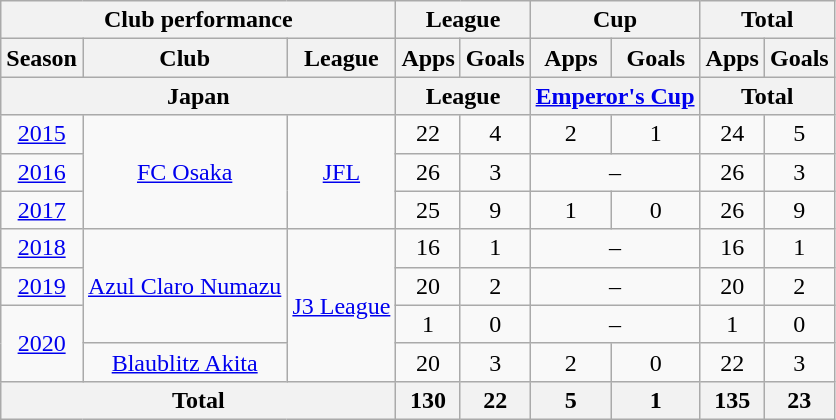<table class="wikitable" style="text-align:center;">
<tr>
<th colspan=3>Club performance</th>
<th colspan=2>League</th>
<th colspan=2>Cup</th>
<th colspan=2>Total</th>
</tr>
<tr>
<th>Season</th>
<th>Club</th>
<th>League</th>
<th>Apps</th>
<th>Goals</th>
<th>Apps</th>
<th>Goals</th>
<th>Apps</th>
<th>Goals</th>
</tr>
<tr>
<th colspan=3>Japan</th>
<th colspan=2>League</th>
<th colspan=2><a href='#'>Emperor's Cup</a></th>
<th colspan=2>Total</th>
</tr>
<tr>
<td><a href='#'>2015</a></td>
<td rowspan="3"><a href='#'>FC Osaka</a></td>
<td rowspan="3"><a href='#'>JFL</a></td>
<td>22</td>
<td>4</td>
<td>2</td>
<td>1</td>
<td>24</td>
<td>5</td>
</tr>
<tr>
<td><a href='#'>2016</a></td>
<td>26</td>
<td>3</td>
<td colspan="2">–</td>
<td>26</td>
<td>3</td>
</tr>
<tr>
<td><a href='#'>2017</a></td>
<td>25</td>
<td>9</td>
<td>1</td>
<td>0</td>
<td>26</td>
<td>9</td>
</tr>
<tr>
<td><a href='#'>2018</a></td>
<td rowspan="3"><a href='#'>Azul Claro Numazu</a></td>
<td rowspan="4"><a href='#'>J3 League</a></td>
<td>16</td>
<td>1</td>
<td colspan="2">–</td>
<td>16</td>
<td>1</td>
</tr>
<tr>
<td><a href='#'>2019</a></td>
<td>20</td>
<td>2</td>
<td colspan="2">–</td>
<td>20</td>
<td>2</td>
</tr>
<tr>
<td rowspan="2"><a href='#'>2020</a></td>
<td>1</td>
<td>0</td>
<td colspan="2">–</td>
<td>1</td>
<td>0</td>
</tr>
<tr>
<td><a href='#'>Blaublitz Akita</a></td>
<td>20</td>
<td>3</td>
<td>2</td>
<td>0</td>
<td>22</td>
<td>3</td>
</tr>
<tr>
<th colspan=3>Total</th>
<th>130</th>
<th>22</th>
<th>5</th>
<th>1</th>
<th>135</th>
<th>23</th>
</tr>
</table>
